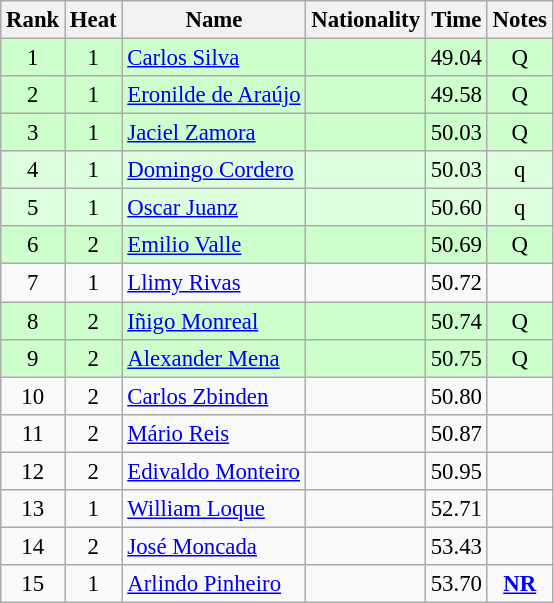<table class="wikitable sortable" style="text-align:center;font-size:95%">
<tr>
<th>Rank</th>
<th>Heat</th>
<th>Name</th>
<th>Nationality</th>
<th>Time</th>
<th>Notes</th>
</tr>
<tr bgcolor=ccffcc>
<td>1</td>
<td>1</td>
<td align=left><a href='#'>Carlos Silva</a></td>
<td align=left></td>
<td>49.04</td>
<td>Q</td>
</tr>
<tr bgcolor=ccffcc>
<td>2</td>
<td>1</td>
<td align=left><a href='#'>Eronilde de Araújo</a></td>
<td align=left></td>
<td>49.58</td>
<td>Q</td>
</tr>
<tr bgcolor=ccffcc>
<td>3</td>
<td>1</td>
<td align=left><a href='#'>Jaciel Zamora</a></td>
<td align=left></td>
<td>50.03</td>
<td>Q</td>
</tr>
<tr bgcolor=ddffdd>
<td>4</td>
<td>1</td>
<td align=left><a href='#'>Domingo Cordero</a></td>
<td align=left></td>
<td>50.03</td>
<td>q</td>
</tr>
<tr bgcolor=ddffdd>
<td>5</td>
<td>1</td>
<td align=left><a href='#'>Oscar Juanz</a></td>
<td align=left></td>
<td>50.60</td>
<td>q</td>
</tr>
<tr bgcolor=ccffcc>
<td>6</td>
<td>2</td>
<td align=left><a href='#'>Emilio Valle</a></td>
<td align=left></td>
<td>50.69</td>
<td>Q</td>
</tr>
<tr>
<td>7</td>
<td>1</td>
<td align=left><a href='#'>Llimy Rivas</a></td>
<td align=left></td>
<td>50.72</td>
<td></td>
</tr>
<tr bgcolor=ccffcc>
<td>8</td>
<td>2</td>
<td align=left><a href='#'>Iñigo Monreal</a></td>
<td align=left></td>
<td>50.74</td>
<td>Q</td>
</tr>
<tr bgcolor=ccffcc>
<td>9</td>
<td>2</td>
<td align=left><a href='#'>Alexander Mena</a></td>
<td align=left></td>
<td>50.75</td>
<td>Q</td>
</tr>
<tr>
<td>10</td>
<td>2</td>
<td align=left><a href='#'>Carlos Zbinden</a></td>
<td align=left></td>
<td>50.80</td>
<td></td>
</tr>
<tr>
<td>11</td>
<td>2</td>
<td align=left><a href='#'>Mário Reis</a></td>
<td align=left></td>
<td>50.87</td>
<td></td>
</tr>
<tr>
<td>12</td>
<td>2</td>
<td align=left><a href='#'>Edivaldo Monteiro</a></td>
<td align=left></td>
<td>50.95</td>
<td></td>
</tr>
<tr>
<td>13</td>
<td>1</td>
<td align=left><a href='#'>William Loque</a></td>
<td align=left></td>
<td>52.71</td>
<td></td>
</tr>
<tr>
<td>14</td>
<td>2</td>
<td align=left><a href='#'>José Moncada</a></td>
<td align=left></td>
<td>53.43</td>
<td></td>
</tr>
<tr>
<td>15</td>
<td>1</td>
<td align=left><a href='#'>Arlindo Pinheiro</a></td>
<td align=left></td>
<td>53.70</td>
<td><strong><a href='#'>NR</a></strong></td>
</tr>
</table>
